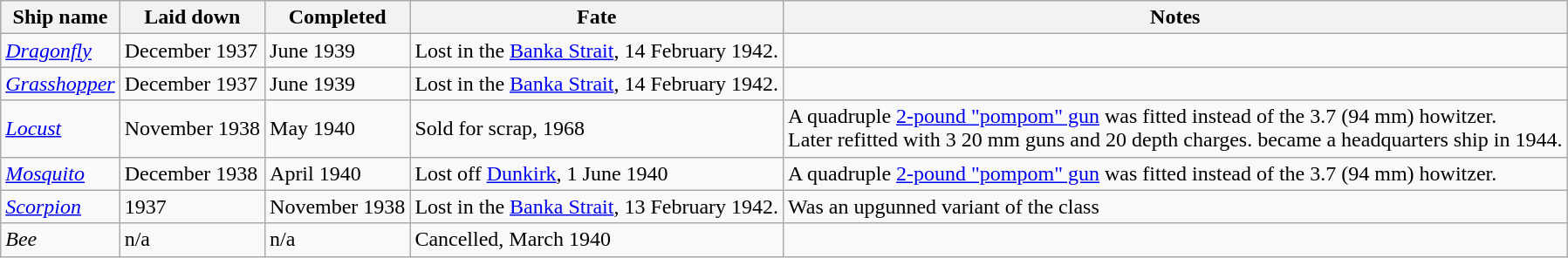<table class="wikitable sortable">
<tr>
<th>Ship name</th>
<th>Laid down</th>
<th>Completed</th>
<th>Fate</th>
<th>Notes</th>
</tr>
<tr>
<td><a href='#'><em>Dragonfly</em></a></td>
<td>December 1937</td>
<td>June 1939</td>
<td>Lost in the <a href='#'>Banka Strait</a>, 14 February 1942.</td>
<td></td>
</tr>
<tr>
<td><a href='#'><em>Grasshopper</em></a></td>
<td>December 1937</td>
<td>June 1939</td>
<td>Lost in the <a href='#'>Banka Strait</a>, 14 February 1942.</td>
<td></td>
</tr>
<tr>
<td><a href='#'><em>Locust</em></a></td>
<td>November 1938</td>
<td>May 1940</td>
<td>Sold for scrap, 1968</td>
<td>A quadruple <a href='#'>2-pound "pompom" gun</a> was fitted instead of the 3.7 (94 mm) howitzer.<br>Later refitted with 3 20 mm guns and 20 depth charges. became a headquarters ship in 1944.</td>
</tr>
<tr>
<td><a href='#'><em>Mosquito</em></a></td>
<td>December 1938</td>
<td>April 1940</td>
<td>Lost off <a href='#'>Dunkirk</a>, 1 June 1940</td>
<td>A quadruple <a href='#'>2-pound "pompom" gun</a> was fitted instead of the 3.7 (94 mm)  howitzer.</td>
</tr>
<tr>
<td><a href='#'><em>Scorpion</em></a></td>
<td>1937</td>
<td>November 1938</td>
<td>Lost in the <a href='#'>Banka Strait</a>, 13 February 1942.</td>
<td>Was an upgunned variant of the class</td>
</tr>
<tr>
<td><em>Bee</em></td>
<td>n/a</td>
<td>n/a</td>
<td>Cancelled, March 1940</td>
<td></td>
</tr>
</table>
